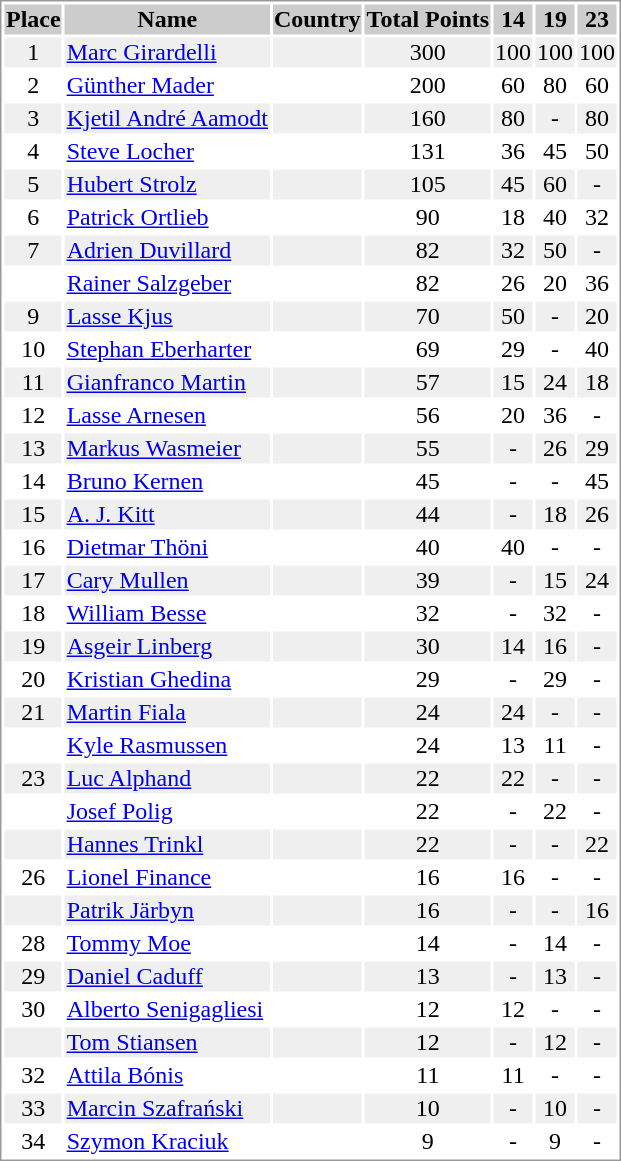<table border="0" style="border: 1px solid #999; background-color:#FFFFFF; text-align:center">
<tr align="center" bgcolor="#CCCCCC">
<th>Place</th>
<th>Name</th>
<th>Country</th>
<th>Total Points</th>
<th>14</th>
<th>19</th>
<th>23</th>
</tr>
<tr bgcolor="#EFEFEF">
<td>1</td>
<td align="left"><a href='#'>Marc Girardelli</a></td>
<td align="left"></td>
<td>300</td>
<td>100</td>
<td>100</td>
<td>100</td>
</tr>
<tr>
<td>2</td>
<td align="left"><a href='#'>Günther Mader</a></td>
<td align="left"></td>
<td>200</td>
<td>60</td>
<td>80</td>
<td>60</td>
</tr>
<tr bgcolor="#EFEFEF">
<td>3</td>
<td align="left"><a href='#'>Kjetil André Aamodt</a></td>
<td align="left"></td>
<td>160</td>
<td>80</td>
<td>-</td>
<td>80</td>
</tr>
<tr>
<td>4</td>
<td align="left"><a href='#'>Steve Locher</a></td>
<td align="left"></td>
<td>131</td>
<td>36</td>
<td>45</td>
<td>50</td>
</tr>
<tr bgcolor="#EFEFEF">
<td>5</td>
<td align="left"><a href='#'>Hubert Strolz</a></td>
<td align="left"></td>
<td>105</td>
<td>45</td>
<td>60</td>
<td>-</td>
</tr>
<tr>
<td>6</td>
<td align="left"><a href='#'>Patrick Ortlieb</a></td>
<td align="left"></td>
<td>90</td>
<td>18</td>
<td>40</td>
<td>32</td>
</tr>
<tr bgcolor="#EFEFEF">
<td>7</td>
<td align="left"><a href='#'>Adrien Duvillard</a></td>
<td align="left"></td>
<td>82</td>
<td>32</td>
<td>50</td>
<td>-</td>
</tr>
<tr>
<td></td>
<td align="left"><a href='#'>Rainer Salzgeber</a></td>
<td align="left"></td>
<td>82</td>
<td>26</td>
<td>20</td>
<td>36</td>
</tr>
<tr bgcolor="#EFEFEF">
<td>9</td>
<td align="left"><a href='#'>Lasse Kjus</a></td>
<td align="left"></td>
<td>70</td>
<td>50</td>
<td>-</td>
<td>20</td>
</tr>
<tr>
<td>10</td>
<td align="left"><a href='#'>Stephan Eberharter</a></td>
<td align="left"></td>
<td>69</td>
<td>29</td>
<td>-</td>
<td>40</td>
</tr>
<tr bgcolor="#EFEFEF">
<td>11</td>
<td align="left"><a href='#'>Gianfranco Martin</a></td>
<td align="left"></td>
<td>57</td>
<td>15</td>
<td>24</td>
<td>18</td>
</tr>
<tr>
<td>12</td>
<td align="left"><a href='#'>Lasse Arnesen</a></td>
<td align="left"></td>
<td>56</td>
<td>20</td>
<td>36</td>
<td>-</td>
</tr>
<tr bgcolor="#EFEFEF">
<td>13</td>
<td align="left"><a href='#'>Markus Wasmeier</a></td>
<td align="left"></td>
<td>55</td>
<td>-</td>
<td>26</td>
<td>29</td>
</tr>
<tr>
<td>14</td>
<td align="left"><a href='#'>Bruno Kernen</a></td>
<td align="left"></td>
<td>45</td>
<td>-</td>
<td>-</td>
<td>45</td>
</tr>
<tr bgcolor="#EFEFEF">
<td>15</td>
<td align="left"><a href='#'>A. J. Kitt</a></td>
<td align="left"></td>
<td>44</td>
<td>-</td>
<td>18</td>
<td>26</td>
</tr>
<tr>
<td>16</td>
<td align="left"><a href='#'>Dietmar Thöni</a></td>
<td align="left"></td>
<td>40</td>
<td>40</td>
<td>-</td>
<td>-</td>
</tr>
<tr bgcolor="#EFEFEF">
<td>17</td>
<td align="left"><a href='#'>Cary Mullen</a></td>
<td align="left"></td>
<td>39</td>
<td>-</td>
<td>15</td>
<td>24</td>
</tr>
<tr>
<td>18</td>
<td align="left"><a href='#'>William Besse</a></td>
<td align="left"></td>
<td>32</td>
<td>-</td>
<td>32</td>
<td>-</td>
</tr>
<tr bgcolor="#EFEFEF">
<td>19</td>
<td align="left"><a href='#'>Asgeir Linberg</a></td>
<td align="left"></td>
<td>30</td>
<td>14</td>
<td>16</td>
<td>-</td>
</tr>
<tr>
<td>20</td>
<td align="left"><a href='#'>Kristian Ghedina</a></td>
<td align="left"></td>
<td>29</td>
<td>-</td>
<td>29</td>
<td>-</td>
</tr>
<tr bgcolor="#EFEFEF">
<td>21</td>
<td align="left"><a href='#'>Martin Fiala</a></td>
<td align="left"></td>
<td>24</td>
<td>24</td>
<td>-</td>
<td>-</td>
</tr>
<tr>
<td></td>
<td align="left"><a href='#'>Kyle Rasmussen</a></td>
<td align="left"></td>
<td>24</td>
<td>13</td>
<td>11</td>
<td>-</td>
</tr>
<tr bgcolor="#EFEFEF">
<td>23</td>
<td align="left"><a href='#'>Luc Alphand</a></td>
<td align="left"></td>
<td>22</td>
<td>22</td>
<td>-</td>
<td>-</td>
</tr>
<tr>
<td></td>
<td align="left"><a href='#'>Josef Polig</a></td>
<td align="left"></td>
<td>22</td>
<td>-</td>
<td>22</td>
<td>-</td>
</tr>
<tr bgcolor="#EFEFEF">
<td></td>
<td align="left"><a href='#'>Hannes Trinkl</a></td>
<td align="left"></td>
<td>22</td>
<td>-</td>
<td>-</td>
<td>22</td>
</tr>
<tr>
<td>26</td>
<td align="left"><a href='#'>Lionel Finance</a></td>
<td align="left"></td>
<td>16</td>
<td>16</td>
<td>-</td>
<td>-</td>
</tr>
<tr bgcolor="#EFEFEF">
<td></td>
<td align="left"><a href='#'>Patrik Järbyn</a></td>
<td align="left"></td>
<td>16</td>
<td>-</td>
<td>-</td>
<td>16</td>
</tr>
<tr>
<td>28</td>
<td align="left"><a href='#'>Tommy Moe</a></td>
<td align="left"></td>
<td>14</td>
<td>-</td>
<td>14</td>
<td>-</td>
</tr>
<tr bgcolor="#EFEFEF">
<td>29</td>
<td align="left"><a href='#'>Daniel Caduff</a></td>
<td align="left"></td>
<td>13</td>
<td>-</td>
<td>13</td>
<td>-</td>
</tr>
<tr>
<td>30</td>
<td align="left"><a href='#'>Alberto Senigagliesi</a></td>
<td align="left"></td>
<td>12</td>
<td>12</td>
<td>-</td>
<td>-</td>
</tr>
<tr bgcolor="#EFEFEF">
<td></td>
<td align="left"><a href='#'>Tom Stiansen</a></td>
<td align="left"></td>
<td>12</td>
<td>-</td>
<td>12</td>
<td>-</td>
</tr>
<tr>
<td>32</td>
<td align="left"><a href='#'>Attila Bónis</a></td>
<td align="left"></td>
<td>11</td>
<td>11</td>
<td>-</td>
<td>-</td>
</tr>
<tr bgcolor="#EFEFEF">
<td>33</td>
<td align="left"><a href='#'>Marcin Szafrański</a></td>
<td align="left"></td>
<td>10</td>
<td>-</td>
<td>10</td>
<td>-</td>
</tr>
<tr>
<td>34</td>
<td align="left"><a href='#'>Szymon Kraciuk</a></td>
<td align="left"></td>
<td>9</td>
<td>-</td>
<td>9</td>
<td>-</td>
</tr>
</table>
